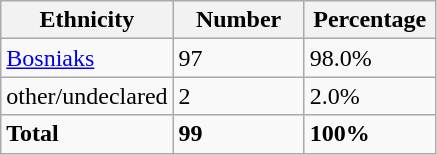<table class="wikitable">
<tr>
<th width="100px">Ethnicity</th>
<th width="80px">Number</th>
<th width="80px">Percentage</th>
</tr>
<tr>
<td><a href='#'>Bosniaks</a></td>
<td>97</td>
<td>98.0%</td>
</tr>
<tr>
<td>other/undeclared</td>
<td>2</td>
<td>2.0%</td>
</tr>
<tr>
<td><strong>Total</strong></td>
<td><strong>99</strong></td>
<td><strong>100%</strong></td>
</tr>
</table>
